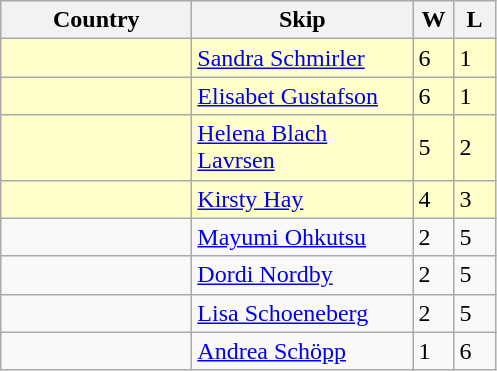<table class="wikitable">
<tr>
<th bgcolor="#efefef" width="120">Country</th>
<th bgcolor="#efefef" width="140">Skip</th>
<th bgcolor="#efefef" width="20">W</th>
<th bgcolor="#efefef" width="20">L</th>
</tr>
<tr bgcolor="#ffffcc">
<td></td>
<td><a href='#'>Sandra Schmirler</a></td>
<td>6</td>
<td>1</td>
</tr>
<tr bgcolor="#ffffcc">
<td></td>
<td><a href='#'>Elisabet Gustafson</a></td>
<td>6</td>
<td>1</td>
</tr>
<tr bgcolor="#ffffcc">
<td></td>
<td><a href='#'>Helena Blach Lavrsen</a></td>
<td>5</td>
<td>2</td>
</tr>
<tr bgcolor="#ffffcc">
<td></td>
<td><a href='#'>Kirsty Hay</a></td>
<td>4</td>
<td>3</td>
</tr>
<tr>
<td></td>
<td><a href='#'>Mayumi Ohkutsu</a></td>
<td>2</td>
<td>5</td>
</tr>
<tr>
<td></td>
<td><a href='#'>Dordi Nordby</a></td>
<td>2</td>
<td>5</td>
</tr>
<tr>
<td></td>
<td><a href='#'>Lisa Schoeneberg</a></td>
<td>2</td>
<td>5</td>
</tr>
<tr>
<td></td>
<td><a href='#'>Andrea Schöpp</a></td>
<td>1</td>
<td>6</td>
</tr>
</table>
